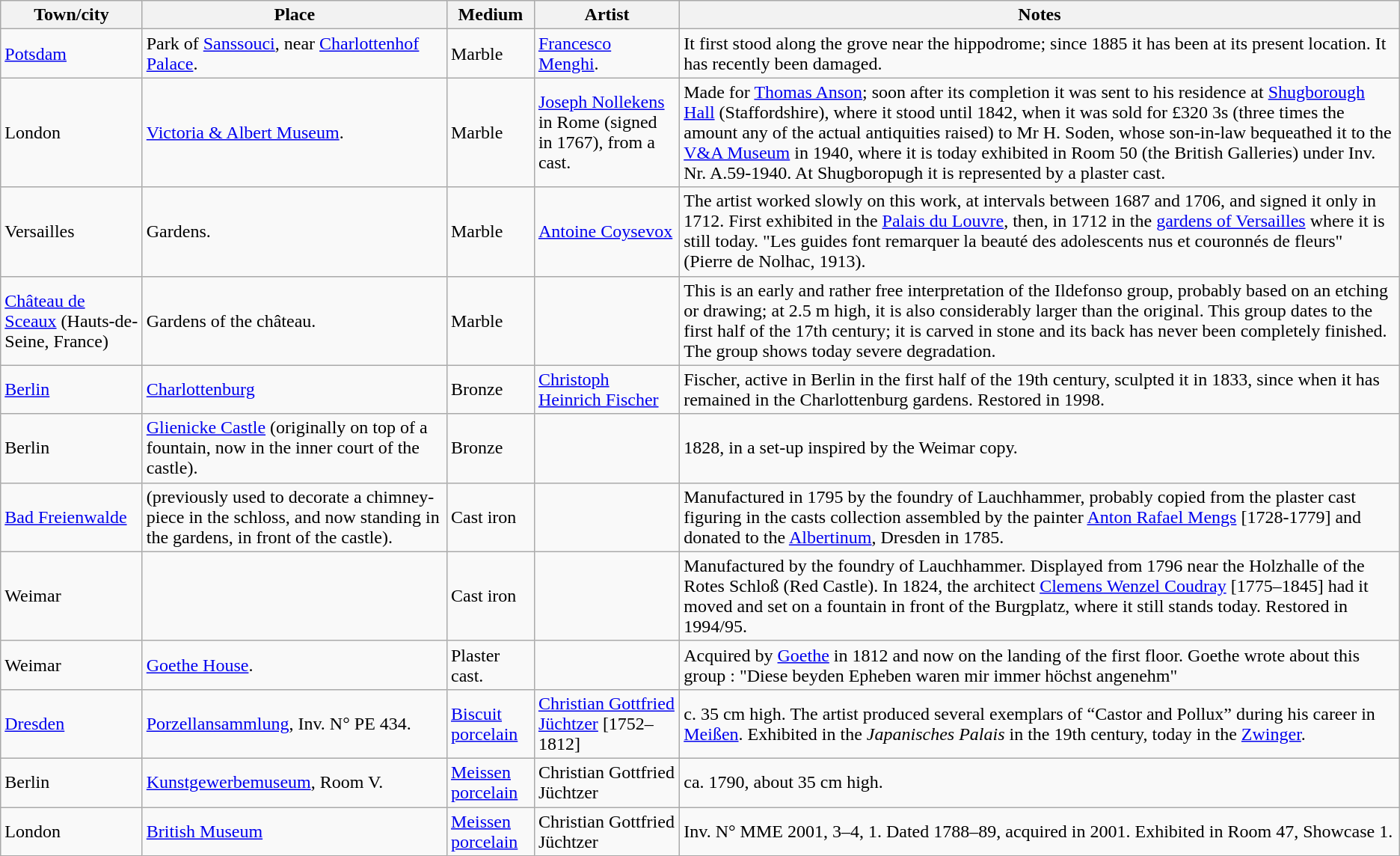<table class="wikitable">
<tr>
<th>Town/city</th>
<th>Place</th>
<th>Medium</th>
<th>Artist</th>
<th>Notes</th>
</tr>
<tr>
<td><a href='#'>Potsdam</a></td>
<td>Park of <a href='#'>Sanssouci</a>, near <a href='#'>Charlottenhof Palace</a>.</td>
<td>Marble</td>
<td><a href='#'>Francesco Menghi</a>.</td>
<td>It first stood along the grove near the hippodrome; since 1885 it has been at its present location.  It has recently been damaged.</td>
</tr>
<tr>
<td>London</td>
<td><a href='#'>Victoria & Albert Museum</a>.</td>
<td>Marble</td>
<td><a href='#'>Joseph Nollekens</a> in Rome (signed in 1767), from a cast.</td>
<td>Made for <a href='#'>Thomas Anson</a>; soon after its completion it was sent to his residence at <a href='#'>Shugborough Hall</a> (Staffordshire), where it stood  until 1842, when it was sold for £320 3s (three times the amount any of the actual antiquities raised) to Mr H. Soden, whose son-in-law bequeathed it to the <a href='#'>V&A Museum</a> in 1940, where it is today exhibited in Room 50 (the British Galleries) under Inv. Nr. A.59-1940. At Shugboropugh it is represented by a plaster cast.</td>
</tr>
<tr>
<td>Versailles</td>
<td>Gardens.</td>
<td>Marble</td>
<td><a href='#'>Antoine Coysevox</a></td>
<td>The artist worked slowly on this work, at intervals between 1687 and 1706, and signed it only in 1712. First exhibited in the <a href='#'>Palais du Louvre</a>, then, in 1712 in the <a href='#'>gardens of Versailles</a> where it is still today. "Les guides font remarquer la beauté des adolescents nus et couronnés de fleurs" (Pierre de Nolhac, 1913).</td>
</tr>
<tr>
<td><a href='#'>Château de Sceaux</a> (Hauts-de-Seine, France)</td>
<td>Gardens of the château.</td>
<td>Marble</td>
<td></td>
<td>This is an early and rather free interpretation of the Ildefonso group, probably based on an etching or drawing; at 2.5 m high, it is also considerably larger than the original. This group dates to the first half of the 17th century; it is carved in stone and its back has never been completely finished. The group shows today severe degradation.</td>
</tr>
<tr>
<td><a href='#'>Berlin</a></td>
<td><a href='#'>Charlottenburg</a></td>
<td>Bronze</td>
<td><a href='#'>Christoph Heinrich Fischer</a></td>
<td>Fischer, active in Berlin in the first half of the 19th century, sculpted it in 1833, since when it has remained in the Charlottenburg gardens. Restored in 1998.</td>
</tr>
<tr>
<td>Berlin</td>
<td><a href='#'>Glienicke Castle</a> (originally on top of a fountain, now in the inner court of the castle).</td>
<td>Bronze</td>
<td></td>
<td>1828, in a set-up inspired by the Weimar copy.</td>
</tr>
<tr>
<td><a href='#'>Bad Freienwalde</a></td>
<td>(previously used to decorate a chimney-piece in the schloss, and now standing in the gardens, in front of the castle).</td>
<td>Cast iron</td>
<td></td>
<td>Manufactured in 1795 by the foundry of Lauchhammer, probably copied from the plaster cast figuring in the casts collection assembled by the painter <a href='#'>Anton Rafael Mengs</a> [1728-1779] and donated to the <a href='#'>Albertinum</a>, Dresden in 1785.</td>
</tr>
<tr>
<td>Weimar</td>
<td></td>
<td>Cast iron</td>
<td></td>
<td>Manufactured by the foundry of Lauchhammer.  Displayed from 1796 near the Holzhalle of the Rotes Schloß (Red Castle). In 1824, the architect <a href='#'>Clemens Wenzel Coudray</a> [1775–1845] had it moved and set on a fountain in front of the Burgplatz, where it still stands today. Restored in 1994/95.</td>
</tr>
<tr>
<td>Weimar</td>
<td><a href='#'>Goethe House</a>.</td>
<td>Plaster cast.</td>
<td></td>
<td>Acquired by <a href='#'>Goethe</a> in 1812 and now on the landing of the first floor. Goethe wrote about this group : "Diese beyden Epheben waren mir immer höchst angenehm" </td>
</tr>
<tr>
<td><a href='#'>Dresden</a></td>
<td><a href='#'>Porzellansammlung</a>, Inv. N° PE 434.</td>
<td><a href='#'>Biscuit porcelain</a></td>
<td><a href='#'>Christian Gottfried Jüchtzer</a> [1752–1812]</td>
<td>c. 35 cm high. The artist produced several exemplars of “Castor and Pollux” during his career in <a href='#'>Meißen</a>. Exhibited in the <em>Japanisches Palais</em> in the 19th century, today in the <a href='#'>Zwinger</a>.</td>
</tr>
<tr>
<td>Berlin</td>
<td><a href='#'>Kunstgewerbemuseum</a>, Room V.</td>
<td><a href='#'>Meissen porcelain</a></td>
<td>Christian Gottfried Jüchtzer</td>
<td>ca. 1790, about 35 cm high.</td>
</tr>
<tr>
<td>London</td>
<td><a href='#'>British Museum</a></td>
<td><a href='#'>Meissen porcelain</a></td>
<td>Christian Gottfried Jüchtzer</td>
<td>Inv. N° MME 2001, 3–4, 1.  Dated 1788–89, acquired in 2001. Exhibited in Room 47, Showcase 1.</td>
</tr>
</table>
